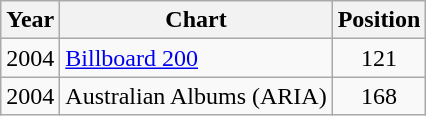<table class="wikitable">
<tr>
<th>Year</th>
<th>Chart</th>
<th>Position</th>
</tr>
<tr>
<td>2004</td>
<td><a href='#'>Billboard 200</a></td>
<td style="text-align:center;">121</td>
</tr>
<tr>
<td>2004</td>
<td>Australian Albums (ARIA) </td>
<td style="text-align:center;">168</td>
</tr>
</table>
